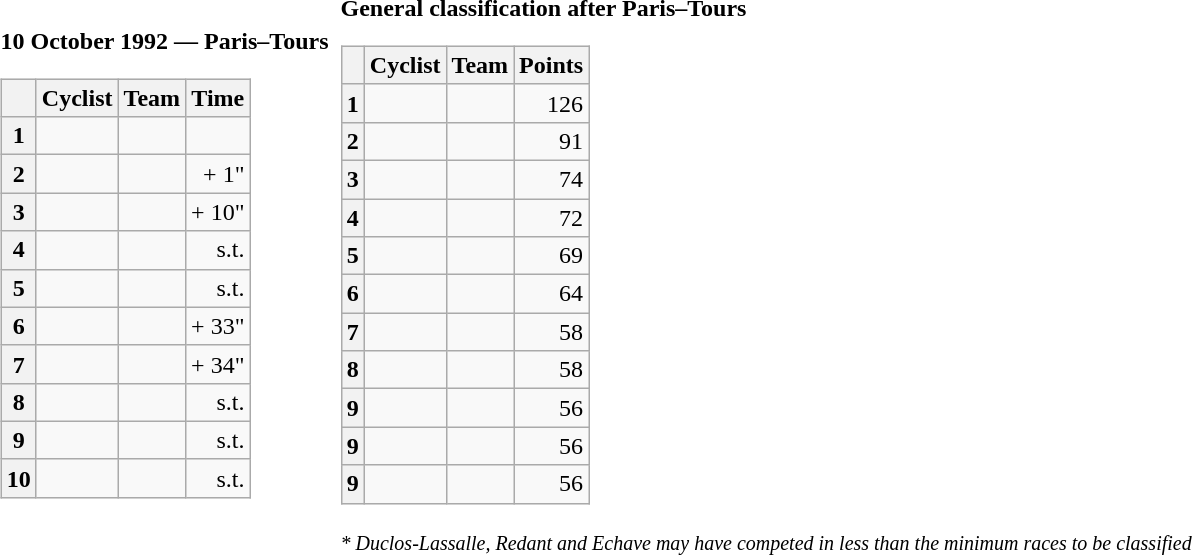<table>
<tr>
<td><strong>10 October 1992 — Paris–Tours </strong><br><table class="wikitable">
<tr>
<th></th>
<th>Cyclist</th>
<th>Team</th>
<th>Time</th>
</tr>
<tr>
<th>1</th>
<td></td>
<td></td>
<td align="right"></td>
</tr>
<tr>
<th>2</th>
<td></td>
<td></td>
<td align="right">+ 1"</td>
</tr>
<tr>
<th>3</th>
<td> </td>
<td></td>
<td align="right">+ 10"</td>
</tr>
<tr>
<th>4</th>
<td></td>
<td></td>
<td align="right">s.t.</td>
</tr>
<tr>
<th>5</th>
<td></td>
<td></td>
<td align="right">s.t.</td>
</tr>
<tr>
<th>6</th>
<td></td>
<td></td>
<td align="right">+ 33"</td>
</tr>
<tr>
<th>7</th>
<td></td>
<td></td>
<td align="right">+ 34"</td>
</tr>
<tr>
<th>8</th>
<td></td>
<td></td>
<td align="right">s.t.</td>
</tr>
<tr>
<th>9</th>
<td></td>
<td></td>
<td align="right">s.t.</td>
</tr>
<tr>
<th>10</th>
<td></td>
<td></td>
<td align="right">s.t.</td>
</tr>
</table>
</td>
<td></td>
<td><strong>General classification after Paris–Tours</strong><br><table class="wikitable">
<tr>
<th></th>
<th>Cyclist</th>
<th>Team</th>
<th>Points</th>
</tr>
<tr>
<th>1</th>
<td> </td>
<td></td>
<td align="right">126</td>
</tr>
<tr>
<th>2</th>
<td></td>
<td></td>
<td align="right">91</td>
</tr>
<tr>
<th>3</th>
<td></td>
<td></td>
<td align="right">74</td>
</tr>
<tr>
<th>4</th>
<td></td>
<td></td>
<td align="right">72</td>
</tr>
<tr>
<th>5</th>
<td></td>
<td></td>
<td align="right">69</td>
</tr>
<tr>
<th>6</th>
<td></td>
<td></td>
<td align="right">64</td>
</tr>
<tr>
<th>7</th>
<td></td>
<td></td>
<td align="right">58</td>
</tr>
<tr>
<th>8</th>
<td></td>
<td></td>
<td align="right">58</td>
</tr>
<tr>
<th>9</th>
<td></td>
<td></td>
<td align="right">56</td>
</tr>
<tr>
<th>9</th>
<td></td>
<td></td>
<td align="right">56</td>
</tr>
<tr>
<th>9</th>
<td></td>
<td></td>
<td align="right">56</td>
</tr>
</table>
<em><small>* Duclos-Lassalle, Redant and Echave may have competed in less than the minimum races to be classified</small></em></td>
</tr>
</table>
